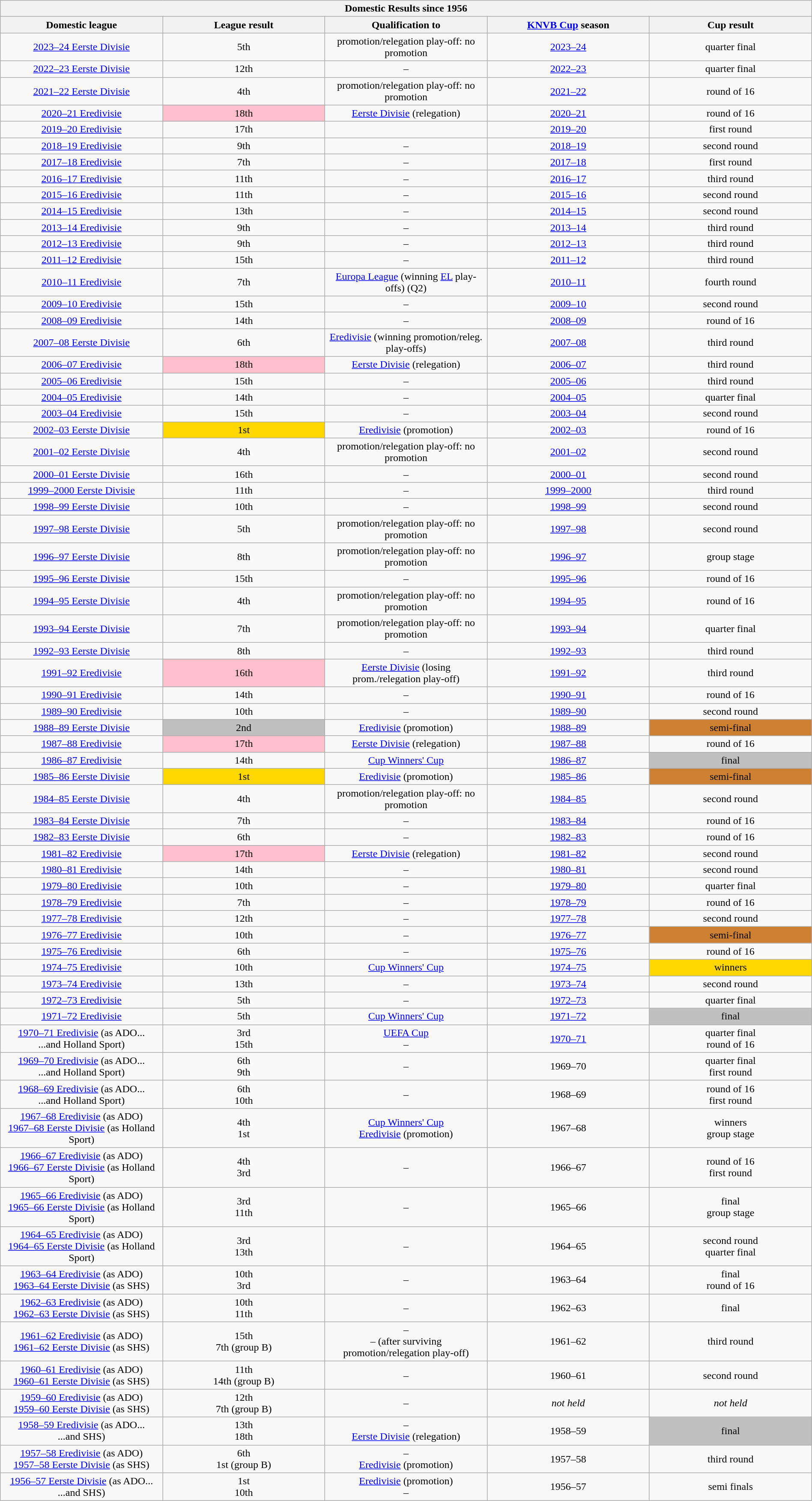<table class="wikitable collapsible collapsed" style="width: 100%; text-align: center;">
<tr>
<th colspan=5>Domestic Results since 1956</th>
</tr>
<tr>
<th width="20%">Domestic league</th>
<th width="20%">League result</th>
<th width="20%">Qualification to</th>
<th width="20%"><a href='#'>KNVB Cup</a> season</th>
<th width="20%">Cup result</th>
</tr>
<tr>
<td><a href='#'>2023–24 Eerste Divisie</a></td>
<td>5th</td>
<td>promotion/relegation play-off: no promotion</td>
<td><a href='#'>2023–24</a></td>
<td>quarter final</td>
</tr>
<tr>
<td><a href='#'>2022–23 Eerste Divisie</a></td>
<td>12th</td>
<td>–</td>
<td><a href='#'>2022–23</a></td>
<td>quarter final</td>
</tr>
<tr>
<td><a href='#'>2021–22 Eerste Divisie</a></td>
<td>4th</td>
<td>promotion/relegation play-off: no promotion</td>
<td><a href='#'>2021–22</a></td>
<td>round of 16</td>
</tr>
<tr>
<td><a href='#'>2020–21 Eredivisie</a></td>
<td bgcolor="pink">18th</td>
<td><a href='#'>Eerste Divisie</a> (relegation)</td>
<td><a href='#'>2020–21</a></td>
<td>round of 16</td>
</tr>
<tr>
<td><a href='#'>2019–20 Eredivisie</a></td>
<td>17th</td>
<td></td>
<td><a href='#'>2019–20</a></td>
<td>first round</td>
</tr>
<tr>
<td><a href='#'>2018–19 Eredivisie</a></td>
<td>9th</td>
<td>–</td>
<td><a href='#'>2018–19</a></td>
<td>second round</td>
</tr>
<tr>
<td><a href='#'>2017–18 Eredivisie</a></td>
<td>7th</td>
<td>–</td>
<td><a href='#'>2017–18</a></td>
<td>first round</td>
</tr>
<tr>
<td><a href='#'>2016–17 Eredivisie</a></td>
<td>11th</td>
<td>–</td>
<td><a href='#'>2016–17</a></td>
<td>third round</td>
</tr>
<tr>
<td><a href='#'>2015–16 Eredivisie</a></td>
<td>11th</td>
<td>–</td>
<td><a href='#'>2015–16</a></td>
<td>second round</td>
</tr>
<tr>
<td><a href='#'>2014–15 Eredivisie</a></td>
<td>13th</td>
<td>–</td>
<td><a href='#'>2014–15</a></td>
<td>second round</td>
</tr>
<tr>
<td><a href='#'>2013–14 Eredivisie</a></td>
<td>9th</td>
<td>–</td>
<td><a href='#'>2013–14</a></td>
<td>third round</td>
</tr>
<tr>
<td><a href='#'>2012–13 Eredivisie</a></td>
<td>9th</td>
<td>–</td>
<td><a href='#'>2012–13</a></td>
<td>third round</td>
</tr>
<tr>
<td><a href='#'>2011–12 Eredivisie</a></td>
<td>15th</td>
<td>–</td>
<td><a href='#'>2011–12</a></td>
<td>third round</td>
</tr>
<tr>
<td><a href='#'>2010–11 Eredivisie</a></td>
<td>7th</td>
<td><a href='#'>Europa League</a> (winning <a href='#'>EL</a> play-offs) (Q2)</td>
<td><a href='#'>2010–11</a></td>
<td>fourth round</td>
</tr>
<tr>
<td><a href='#'>2009–10 Eredivisie</a></td>
<td>15th</td>
<td>–</td>
<td><a href='#'>2009–10</a></td>
<td>second round</td>
</tr>
<tr>
<td><a href='#'>2008–09 Eredivisie</a></td>
<td>14th</td>
<td>–</td>
<td><a href='#'>2008–09</a></td>
<td>round of 16</td>
</tr>
<tr>
<td><a href='#'>2007–08 Eerste Divisie</a></td>
<td>6th</td>
<td><a href='#'>Eredivisie</a> (winning promotion/releg. play-offs)</td>
<td><a href='#'>2007–08</a></td>
<td>third round</td>
</tr>
<tr>
<td><a href='#'>2006–07 Eredivisie</a></td>
<td bgcolor="pink">18th</td>
<td><a href='#'>Eerste Divisie</a> (relegation)</td>
<td><a href='#'>2006–07</a></td>
<td>third round</td>
</tr>
<tr>
<td><a href='#'>2005–06 Eredivisie</a></td>
<td>15th</td>
<td>–</td>
<td><a href='#'>2005–06</a></td>
<td>third round</td>
</tr>
<tr>
<td><a href='#'>2004–05 Eredivisie</a></td>
<td>14th</td>
<td>–</td>
<td><a href='#'>2004–05</a></td>
<td>quarter final</td>
</tr>
<tr>
<td><a href='#'>2003–04 Eredivisie</a></td>
<td>15th</td>
<td>–</td>
<td><a href='#'>2003–04</a></td>
<td>second round</td>
</tr>
<tr>
<td><a href='#'>2002–03 Eerste Divisie</a></td>
<td bgcolor="gold">1st</td>
<td><a href='#'>Eredivisie</a> (promotion)</td>
<td><a href='#'>2002–03</a></td>
<td>round of 16</td>
</tr>
<tr>
<td><a href='#'>2001–02 Eerste Divisie</a></td>
<td>4th</td>
<td>promotion/relegation play-off: no promotion</td>
<td><a href='#'>2001–02</a></td>
<td>second round</td>
</tr>
<tr>
<td><a href='#'>2000–01 Eerste Divisie</a></td>
<td>16th</td>
<td>–</td>
<td><a href='#'>2000–01</a></td>
<td>second round</td>
</tr>
<tr>
<td><a href='#'>1999–2000 Eerste Divisie</a></td>
<td>11th</td>
<td>–</td>
<td><a href='#'>1999–2000</a></td>
<td>third round</td>
</tr>
<tr>
<td><a href='#'>1998–99 Eerste Divisie</a></td>
<td>10th</td>
<td>–</td>
<td><a href='#'>1998–99</a></td>
<td>second round</td>
</tr>
<tr>
<td><a href='#'>1997–98 Eerste Divisie</a></td>
<td>5th</td>
<td>promotion/relegation play-off: no promotion</td>
<td><a href='#'>1997–98</a></td>
<td>second round</td>
</tr>
<tr>
<td><a href='#'>1996–97 Eerste Divisie</a></td>
<td>8th</td>
<td>promotion/relegation play-off: no promotion</td>
<td><a href='#'>1996–97</a></td>
<td>group stage</td>
</tr>
<tr>
<td><a href='#'>1995–96 Eerste Divisie</a></td>
<td>15th</td>
<td>–</td>
<td><a href='#'>1995–96</a></td>
<td>round of 16</td>
</tr>
<tr>
<td><a href='#'>1994–95 Eerste Divisie</a></td>
<td>4th</td>
<td>promotion/relegation play-off: no promotion</td>
<td><a href='#'>1994–95</a></td>
<td>round of 16</td>
</tr>
<tr>
<td><a href='#'>1993–94 Eerste Divisie</a></td>
<td>7th</td>
<td>promotion/relegation play-off: no promotion</td>
<td><a href='#'>1993–94</a></td>
<td>quarter final</td>
</tr>
<tr>
<td><a href='#'>1992–93 Eerste Divisie</a></td>
<td>8th</td>
<td>–</td>
<td><a href='#'>1992–93</a></td>
<td>third round</td>
</tr>
<tr>
<td><a href='#'>1991–92 Eredivisie</a></td>
<td bgcolor="pink">16th</td>
<td><a href='#'>Eerste Divisie</a> (losing prom./relegation play-off)</td>
<td><a href='#'>1991–92</a></td>
<td>third round</td>
</tr>
<tr>
<td><a href='#'>1990–91 Eredivisie</a></td>
<td>14th</td>
<td>–</td>
<td><a href='#'>1990–91</a></td>
<td>round of 16</td>
</tr>
<tr>
<td><a href='#'>1989–90 Eredivisie</a></td>
<td>10th</td>
<td>–</td>
<td><a href='#'>1989–90</a></td>
<td>second round</td>
</tr>
<tr>
<td><a href='#'>1988–89 Eerste Divisie</a></td>
<td bgcolor="silver">2nd</td>
<td><a href='#'>Eredivisie</a> (promotion)</td>
<td><a href='#'>1988–89</a></td>
<td bgcolor="#CD7F32">semi-final</td>
</tr>
<tr>
<td><a href='#'>1987–88 Eredivisie</a></td>
<td bgcolor="pink">17th</td>
<td><a href='#'>Eerste Divisie</a> (relegation)</td>
<td><a href='#'>1987–88</a></td>
<td>round of 16</td>
</tr>
<tr>
<td><a href='#'>1986–87 Eredivisie</a></td>
<td>14th</td>
<td><a href='#'>Cup Winners' Cup</a></td>
<td><a href='#'>1986–87</a></td>
<td bgcolor="silver">final</td>
</tr>
<tr>
<td><a href='#'>1985–86 Eerste Divisie</a></td>
<td bgcolor="gold">1st</td>
<td><a href='#'>Eredivisie</a> (promotion)</td>
<td><a href='#'>1985–86</a></td>
<td bgcolor="#CD7F32">semi-final</td>
</tr>
<tr>
<td><a href='#'>1984–85 Eerste Divisie</a></td>
<td>4th</td>
<td>promotion/relegation play-off: no promotion</td>
<td><a href='#'>1984–85</a></td>
<td>second round</td>
</tr>
<tr>
<td><a href='#'>1983–84 Eerste Divisie</a></td>
<td>7th</td>
<td>–</td>
<td><a href='#'>1983–84</a></td>
<td>round of 16</td>
</tr>
<tr>
<td><a href='#'>1982–83 Eerste Divisie</a></td>
<td>6th</td>
<td>–</td>
<td><a href='#'>1982–83</a></td>
<td>round of 16</td>
</tr>
<tr>
<td><a href='#'>1981–82 Eredivisie</a></td>
<td bgcolor="pink">17th</td>
<td><a href='#'>Eerste Divisie</a> (relegation)</td>
<td><a href='#'>1981–82</a></td>
<td>second round</td>
</tr>
<tr>
<td><a href='#'>1980–81 Eredivisie</a></td>
<td>14th</td>
<td>–</td>
<td><a href='#'>1980–81</a></td>
<td>second round</td>
</tr>
<tr>
<td><a href='#'>1979–80 Eredivisie</a></td>
<td>10th</td>
<td>–</td>
<td><a href='#'>1979–80</a></td>
<td>quarter final</td>
</tr>
<tr>
<td><a href='#'>1978–79 Eredivisie</a></td>
<td>7th</td>
<td>–</td>
<td><a href='#'>1978–79</a></td>
<td>round of 16</td>
</tr>
<tr>
<td><a href='#'>1977–78 Eredivisie</a></td>
<td>12th</td>
<td>–</td>
<td><a href='#'>1977–78</a></td>
<td>second round</td>
</tr>
<tr>
<td><a href='#'>1976–77 Eredivisie</a></td>
<td>10th</td>
<td>–</td>
<td><a href='#'>1976–77</a></td>
<td bgcolor="#CD7F32">semi-final</td>
</tr>
<tr>
<td><a href='#'>1975–76 Eredivisie</a></td>
<td>6th</td>
<td>–</td>
<td><a href='#'>1975–76</a></td>
<td>round of 16</td>
</tr>
<tr>
<td><a href='#'>1974–75 Eredivisie</a></td>
<td>10th</td>
<td><a href='#'>Cup Winners' Cup</a></td>
<td><a href='#'>1974–75</a></td>
<td bgcolor="gold">winners</td>
</tr>
<tr>
<td><a href='#'>1973–74 Eredivisie</a></td>
<td>13th</td>
<td>–</td>
<td><a href='#'>1973–74</a></td>
<td>second round</td>
</tr>
<tr>
<td><a href='#'>1972–73 Eredivisie</a></td>
<td>5th</td>
<td>–</td>
<td><a href='#'>1972–73</a></td>
<td>quarter final</td>
</tr>
<tr>
<td><a href='#'>1971–72 Eredivisie</a></td>
<td>5th</td>
<td><a href='#'>Cup Winners' Cup</a></td>
<td><a href='#'>1971–72</a></td>
<td bgcolor="silver">final</td>
</tr>
<tr>
<td><a href='#'>1970–71 Eredivisie</a> (as ADO... <br> ...and Holland Sport)</td>
<td>3rd <br> 15th</td>
<td><a href='#'>UEFA Cup</a> <br> –</td>
<td><a href='#'>1970–71</a></td>
<td>quarter final <br> round of 16</td>
</tr>
<tr>
<td><a href='#'>1969–70 Eredivisie</a> (as ADO... <br> ...and Holland Sport)</td>
<td>6th <br> 9th</td>
<td>–</td>
<td>1969–70</td>
<td>quarter final  <br> first round </td>
</tr>
<tr>
<td><a href='#'>1968–69 Eredivisie</a> (as ADO... <br> ...and Holland Sport)</td>
<td>6th <br> 10th</td>
<td>–</td>
<td>1968–69</td>
<td>round of 16  <br> first round </td>
</tr>
<tr>
<td><a href='#'>1967–68 Eredivisie</a> (as ADO) <br> <a href='#'>1967–68 Eerste Divisie</a> (as Holland Sport)</td>
<td>4th <br> 1st</td>
<td><a href='#'>Cup Winners' Cup</a> <br> <a href='#'>Eredivisie</a> (promotion)</td>
<td>1967–68</td>
<td>winners <br> group stage </td>
</tr>
<tr>
<td><a href='#'>1966–67 Eredivisie</a> (as ADO) <br> <a href='#'>1966–67 Eerste Divisie</a> (as Holland Sport)</td>
<td>4th <br> 3rd</td>
<td>–</td>
<td>1966–67</td>
<td>round of 16  <br> first round </td>
</tr>
<tr>
<td><a href='#'>1965–66 Eredivisie</a> (as ADO) <br> <a href='#'>1965–66 Eerste Divisie</a> (as Holland Sport)</td>
<td>3rd <br> 11th</td>
<td>–</td>
<td>1965–66</td>
<td>final <br> group stage </td>
</tr>
<tr>
<td><a href='#'>1964–65 Eredivisie</a> (as ADO) <br> <a href='#'>1964–65 Eerste Divisie</a> (as Holland Sport)</td>
<td>3rd <br> 13th</td>
<td>–</td>
<td>1964–65</td>
<td>second round  <br> quarter final </td>
</tr>
<tr>
<td><a href='#'>1963–64 Eredivisie</a> (as ADO) <br> <a href='#'>1963–64 Eerste Divisie</a> (as SHS)</td>
<td>10th <br> 3rd</td>
<td>–</td>
<td>1963–64</td>
<td>final <br> round of 16 </td>
</tr>
<tr>
<td><a href='#'>1962–63 Eredivisie</a> (as ADO) <br> <a href='#'>1962–63 Eerste Divisie</a> (as SHS)</td>
<td>10th <br> 11th</td>
<td>–</td>
<td>1962–63</td>
<td>final</td>
</tr>
<tr>
<td><a href='#'>1961–62 Eredivisie</a> (as ADO) <br> <a href='#'>1961–62 Eerste Divisie</a> (as SHS)</td>
<td>15th <br> 7th (group B)</td>
<td>– <br> – (after surviving promotion/relegation play-off)</td>
<td>1961–62</td>
<td>third round</td>
</tr>
<tr>
<td><a href='#'>1960–61 Eredivisie</a> (as ADO) <br> <a href='#'>1960–61 Eerste Divisie</a> (as SHS)</td>
<td>11th <br> 14th (group B)</td>
<td>–</td>
<td>1960–61</td>
<td>second round</td>
</tr>
<tr>
<td><a href='#'>1959–60 Eredivisie</a> (as ADO) <br> <a href='#'>1959–60 Eerste Divisie</a> (as SHS)</td>
<td>12th <br> 7th (group B)</td>
<td>–</td>
<td><em>not held</em></td>
<td><em>not held</em></td>
</tr>
<tr>
<td><a href='#'>1958–59 Eredivisie</a> (as ADO... <br> ...and SHS)</td>
<td>13th <br> 18th</td>
<td>– <br> <a href='#'>Eerste Divisie</a> (relegation)</td>
<td>1958–59</td>
<td style="background: silver">final</td>
</tr>
<tr>
<td><a href='#'>1957–58 Eredivisie</a> (as ADO) <br> <a href='#'>1957–58 Eerste Divisie</a> (as SHS)</td>
<td>6th <br> 1st (group B)</td>
<td>– <br> <a href='#'>Eredivisie</a> (promotion)</td>
<td>1957–58</td>
<td>third round</td>
</tr>
<tr>
<td><a href='#'>1956–57 Eerste Divisie</a> (as ADO... <br> ...and SHS)</td>
<td>1st <br> 10th</td>
<td><a href='#'>Eredivisie</a> (promotion) <br> –</td>
<td>1956–57</td>
<td>semi finals</td>
</tr>
</table>
